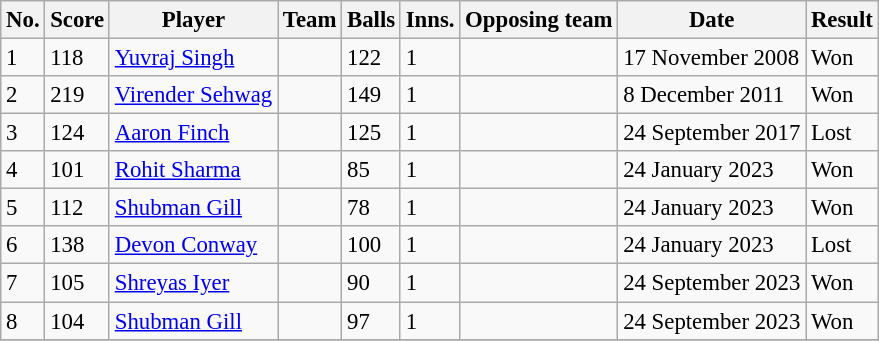<table class="wikitable sortable" style="font-size:95%">
<tr>
<th>No.</th>
<th>Score</th>
<th>Player</th>
<th>Team</th>
<th>Balls</th>
<th>Inns.</th>
<th>Opposing team</th>
<th>Date</th>
<th>Result</th>
</tr>
<tr>
<td>1</td>
<td>118</td>
<td><a href='#'>Yuvraj Singh</a></td>
<td></td>
<td>122</td>
<td>1</td>
<td></td>
<td>17 November 2008</td>
<td>Won</td>
</tr>
<tr>
<td>2</td>
<td>219</td>
<td><a href='#'>Virender Sehwag</a></td>
<td></td>
<td>149</td>
<td>1</td>
<td></td>
<td>8 December 2011</td>
<td>Won</td>
</tr>
<tr>
<td>3</td>
<td>124</td>
<td><a href='#'>Aaron Finch</a></td>
<td></td>
<td>125</td>
<td>1</td>
<td></td>
<td>24 September 2017</td>
<td>Lost</td>
</tr>
<tr>
<td>4</td>
<td>101</td>
<td><a href='#'>Rohit Sharma</a></td>
<td></td>
<td>85</td>
<td>1</td>
<td></td>
<td>24 January 2023</td>
<td>Won</td>
</tr>
<tr>
<td>5</td>
<td>112</td>
<td><a href='#'>Shubman Gill</a></td>
<td></td>
<td>78</td>
<td>1</td>
<td></td>
<td>24 January 2023</td>
<td>Won</td>
</tr>
<tr>
<td>6</td>
<td>138</td>
<td><a href='#'>Devon Conway</a></td>
<td></td>
<td>100</td>
<td>1</td>
<td></td>
<td>24 January 2023</td>
<td>Lost</td>
</tr>
<tr>
<td>7</td>
<td>105</td>
<td><a href='#'>Shreyas Iyer</a></td>
<td></td>
<td>90</td>
<td>1</td>
<td></td>
<td>24 September 2023</td>
<td>Won</td>
</tr>
<tr>
<td>8</td>
<td>104</td>
<td><a href='#'>Shubman Gill</a></td>
<td></td>
<td>97</td>
<td>1</td>
<td></td>
<td>24 September 2023</td>
<td>Won</td>
</tr>
<tr>
</tr>
</table>
